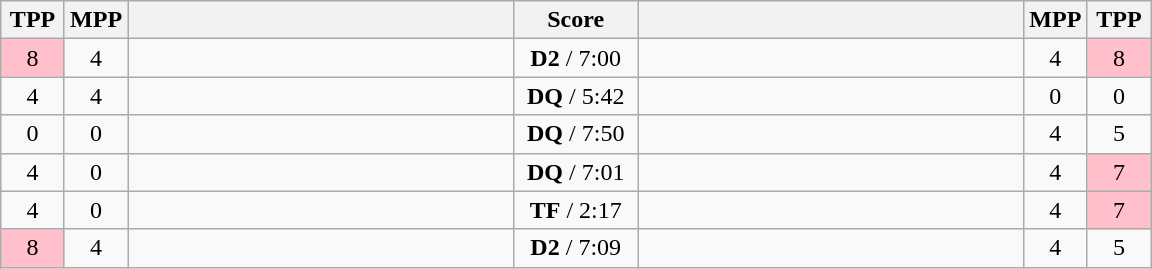<table class="wikitable" style="text-align: center;" |>
<tr>
<th width="35">TPP</th>
<th width="35">MPP</th>
<th width="250"></th>
<th width="75">Score</th>
<th width="250"></th>
<th width="35">MPP</th>
<th width="35">TPP</th>
</tr>
<tr>
<td bgcolor=pink>8</td>
<td>4</td>
<td style="text-align:left;"></td>
<td><strong>D2</strong> / 7:00</td>
<td style="text-align:left;"></td>
<td>4</td>
<td bgcolor=pink>8</td>
</tr>
<tr>
<td>4</td>
<td>4</td>
<td style="text-align:left;"></td>
<td><strong>DQ</strong> / 5:42</td>
<td style="text-align:left;"><strong></strong></td>
<td>0</td>
<td>0</td>
</tr>
<tr>
<td>0</td>
<td>0</td>
<td style="text-align:left;"><strong></strong></td>
<td><strong>DQ</strong> / 7:50</td>
<td style="text-align:left;"></td>
<td>4</td>
<td>5</td>
</tr>
<tr>
<td>4</td>
<td>0</td>
<td style="text-align:left;"><strong></strong></td>
<td><strong>DQ</strong> / 7:01</td>
<td style="text-align:left;"></td>
<td>4</td>
<td bgcolor=pink>7</td>
</tr>
<tr>
<td>4</td>
<td>0</td>
<td style="text-align:left;"><strong></strong></td>
<td><strong>TF</strong> / 2:17</td>
<td style="text-align:left;"></td>
<td>4</td>
<td bgcolor=pink>7</td>
</tr>
<tr>
<td bgcolor=pink>8</td>
<td>4</td>
<td style="text-align:left;"></td>
<td><strong>D2</strong> / 7:09</td>
<td style="text-align:left;"></td>
<td>4</td>
<td>5</td>
</tr>
</table>
